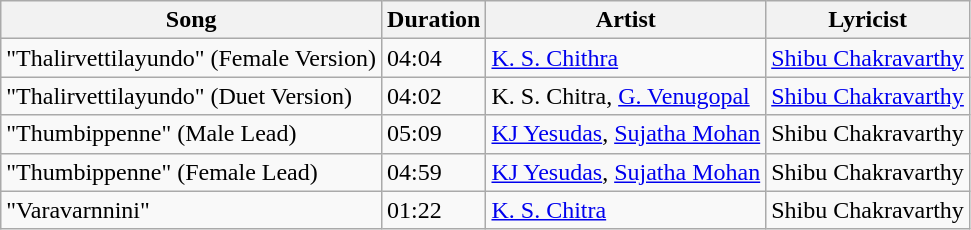<table class="wikitable">
<tr>
<th>Song</th>
<th>Duration</th>
<th>Artist</th>
<th>Lyricist</th>
</tr>
<tr>
<td>"Thalirvettilayundo" (Female Version)</td>
<td>04:04</td>
<td><a href='#'>K. S. Chithra</a></td>
<td><a href='#'>Shibu Chakravarthy</a></td>
</tr>
<tr>
<td>"Thalirvettilayundo" (Duet Version)</td>
<td>04:02</td>
<td>K. S. Chitra, <a href='#'>G. Venugopal</a></td>
<td><a href='#'>Shibu Chakravarthy</a></td>
</tr>
<tr>
<td>"Thumbippenne" (Male Lead)</td>
<td>05:09</td>
<td><a href='#'>KJ Yesudas</a>, <a href='#'>Sujatha Mohan</a></td>
<td>Shibu Chakravarthy</td>
</tr>
<tr>
<td>"Thumbippenne" (Female Lead)</td>
<td>04:59</td>
<td><a href='#'>KJ Yesudas</a>, <a href='#'>Sujatha Mohan</a></td>
<td>Shibu Chakravarthy</td>
</tr>
<tr>
<td>"Varavarnnini"</td>
<td>01:22</td>
<td><a href='#'>K. S. Chitra</a></td>
<td>Shibu Chakravarthy</td>
</tr>
</table>
